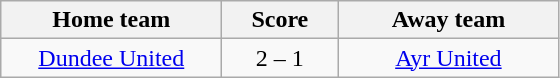<table class="wikitable" style="text-align: center">
<tr>
<th width=140>Home team</th>
<th width=70>Score</th>
<th width=140>Away team</th>
</tr>
<tr>
<td><a href='#'>Dundee United</a></td>
<td>2 – 1</td>
<td><a href='#'>Ayr United</a></td>
</tr>
</table>
